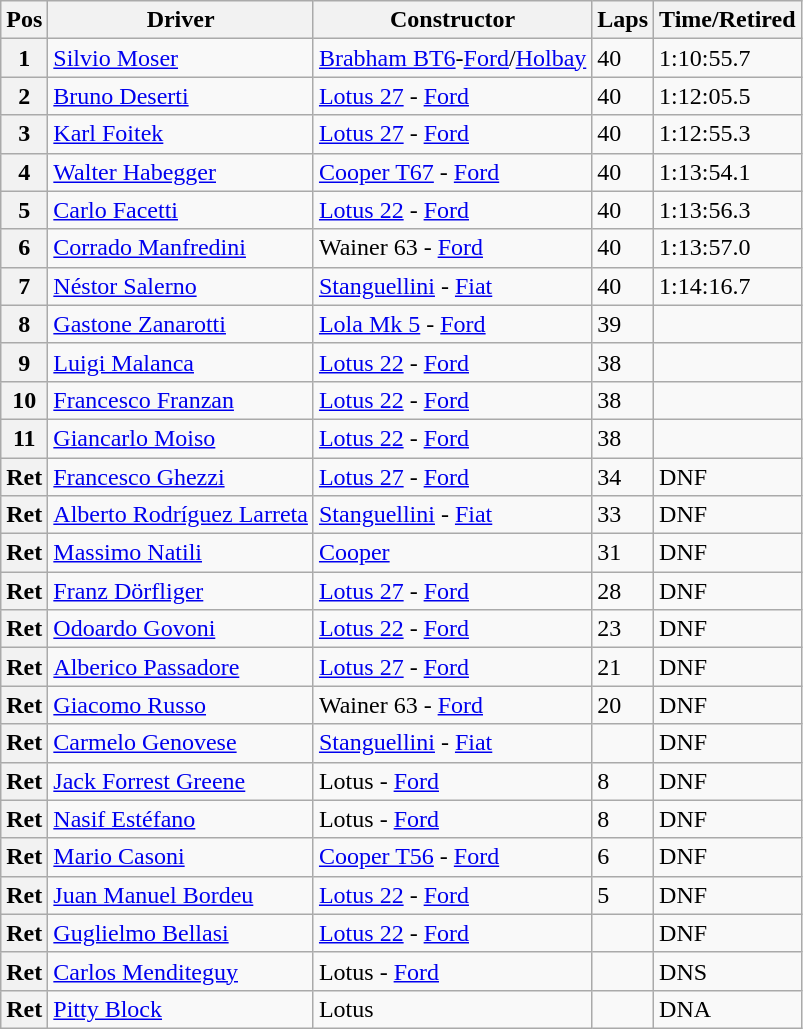<table class="wikitable">
<tr>
<th>Pos</th>
<th>Driver</th>
<th>Constructor</th>
<th>Laps</th>
<th>Time/Retired</th>
</tr>
<tr>
<th>1</th>
<td> <a href='#'>Silvio Moser</a></td>
<td><a href='#'>Brabham BT6</a>-<a href='#'>Ford</a>/<a href='#'>Holbay</a></td>
<td>40</td>
<td>1:10:55.7</td>
</tr>
<tr>
<th>2</th>
<td> <a href='#'>Bruno Deserti</a></td>
<td><a href='#'>Lotus 27</a> - <a href='#'>Ford</a></td>
<td>40</td>
<td>1:12:05.5</td>
</tr>
<tr>
<th>3</th>
<td> <a href='#'>Karl Foitek</a></td>
<td><a href='#'>Lotus 27</a> - <a href='#'>Ford</a></td>
<td>40</td>
<td>1:12:55.3</td>
</tr>
<tr>
<th>4</th>
<td> <a href='#'>Walter Habegger</a></td>
<td><a href='#'>Cooper T67</a> - <a href='#'>Ford</a></td>
<td>40</td>
<td>1:13:54.1</td>
</tr>
<tr>
<th>5</th>
<td> <a href='#'>Carlo Facetti</a></td>
<td><a href='#'>Lotus 22</a> - <a href='#'>Ford</a></td>
<td>40</td>
<td>1:13:56.3</td>
</tr>
<tr>
<th>6</th>
<td> <a href='#'>Corrado Manfredini</a></td>
<td>Wainer 63 - <a href='#'>Ford</a></td>
<td>40</td>
<td>1:13:57.0</td>
</tr>
<tr>
<th>7</th>
<td> <a href='#'>Néstor Salerno</a></td>
<td><a href='#'>Stanguellini</a> - <a href='#'>Fiat</a></td>
<td>40</td>
<td>1:14:16.7</td>
</tr>
<tr>
<th>8</th>
<td> <a href='#'>Gastone Zanarotti</a></td>
<td><a href='#'>Lola Mk 5</a> - <a href='#'>Ford</a></td>
<td>39</td>
<td></td>
</tr>
<tr>
<th>9</th>
<td> <a href='#'>Luigi Malanca</a></td>
<td><a href='#'>Lotus 22</a> - <a href='#'>Ford</a></td>
<td>38</td>
<td></td>
</tr>
<tr>
<th>10</th>
<td> <a href='#'>Francesco Franzan</a></td>
<td><a href='#'>Lotus 22</a> - <a href='#'>Ford</a></td>
<td>38</td>
<td></td>
</tr>
<tr>
<th>11</th>
<td> <a href='#'>Giancarlo Moiso</a></td>
<td><a href='#'>Lotus 22</a> - <a href='#'>Ford</a></td>
<td>38</td>
<td></td>
</tr>
<tr>
<th>Ret</th>
<td> <a href='#'>Francesco Ghezzi</a></td>
<td><a href='#'>Lotus 27</a> - <a href='#'>Ford</a></td>
<td>34</td>
<td>DNF</td>
</tr>
<tr>
<th>Ret</th>
<td> <a href='#'>Alberto Rodríguez Larreta</a></td>
<td><a href='#'>Stanguellini</a> - <a href='#'>Fiat</a></td>
<td>33</td>
<td>DNF</td>
</tr>
<tr>
<th>Ret</th>
<td> <a href='#'>Massimo Natili</a></td>
<td><a href='#'>Cooper</a></td>
<td>31</td>
<td>DNF</td>
</tr>
<tr>
<th>Ret</th>
<td> <a href='#'>Franz Dörfliger</a></td>
<td><a href='#'>Lotus 27</a> - <a href='#'>Ford</a></td>
<td>28</td>
<td>DNF</td>
</tr>
<tr>
<th>Ret</th>
<td> <a href='#'>Odoardo Govoni</a></td>
<td><a href='#'>Lotus 22</a> - <a href='#'>Ford</a></td>
<td>23</td>
<td>DNF</td>
</tr>
<tr>
<th>Ret</th>
<td> <a href='#'>Alberico Passadore</a></td>
<td><a href='#'>Lotus 27</a> - <a href='#'>Ford</a></td>
<td>21</td>
<td>DNF</td>
</tr>
<tr>
<th>Ret</th>
<td> <a href='#'>Giacomo Russo</a></td>
<td>Wainer 63 - <a href='#'>Ford</a></td>
<td>20</td>
<td>DNF</td>
</tr>
<tr>
<th>Ret</th>
<td> <a href='#'>Carmelo Genovese</a></td>
<td><a href='#'>Stanguellini</a> - <a href='#'>Fiat</a></td>
<td></td>
<td>DNF</td>
</tr>
<tr>
<th>Ret</th>
<td> <a href='#'>Jack Forrest Greene</a></td>
<td>Lotus - <a href='#'>Ford</a></td>
<td>8</td>
<td>DNF</td>
</tr>
<tr>
<th>Ret</th>
<td> <a href='#'>Nasif Estéfano</a></td>
<td>Lotus - <a href='#'>Ford</a></td>
<td>8</td>
<td>DNF</td>
</tr>
<tr>
<th>Ret</th>
<td> <a href='#'>Mario Casoni</a></td>
<td><a href='#'>Cooper T56</a> - <a href='#'>Ford</a></td>
<td>6</td>
<td>DNF</td>
</tr>
<tr>
<th>Ret</th>
<td> <a href='#'>Juan Manuel Bordeu</a></td>
<td><a href='#'>Lotus 22</a> - <a href='#'>Ford</a></td>
<td>5</td>
<td>DNF</td>
</tr>
<tr>
<th>Ret</th>
<td> <a href='#'>Guglielmo Bellasi</a></td>
<td><a href='#'>Lotus 22</a> - <a href='#'>Ford</a></td>
<td></td>
<td>DNF</td>
</tr>
<tr>
<th>Ret</th>
<td> <a href='#'>Carlos Menditeguy</a></td>
<td>Lotus - <a href='#'>Ford</a></td>
<td></td>
<td>DNS</td>
</tr>
<tr>
<th>Ret</th>
<td> <a href='#'>Pitty Block</a></td>
<td>Lotus</td>
<td></td>
<td>DNA</td>
</tr>
</table>
